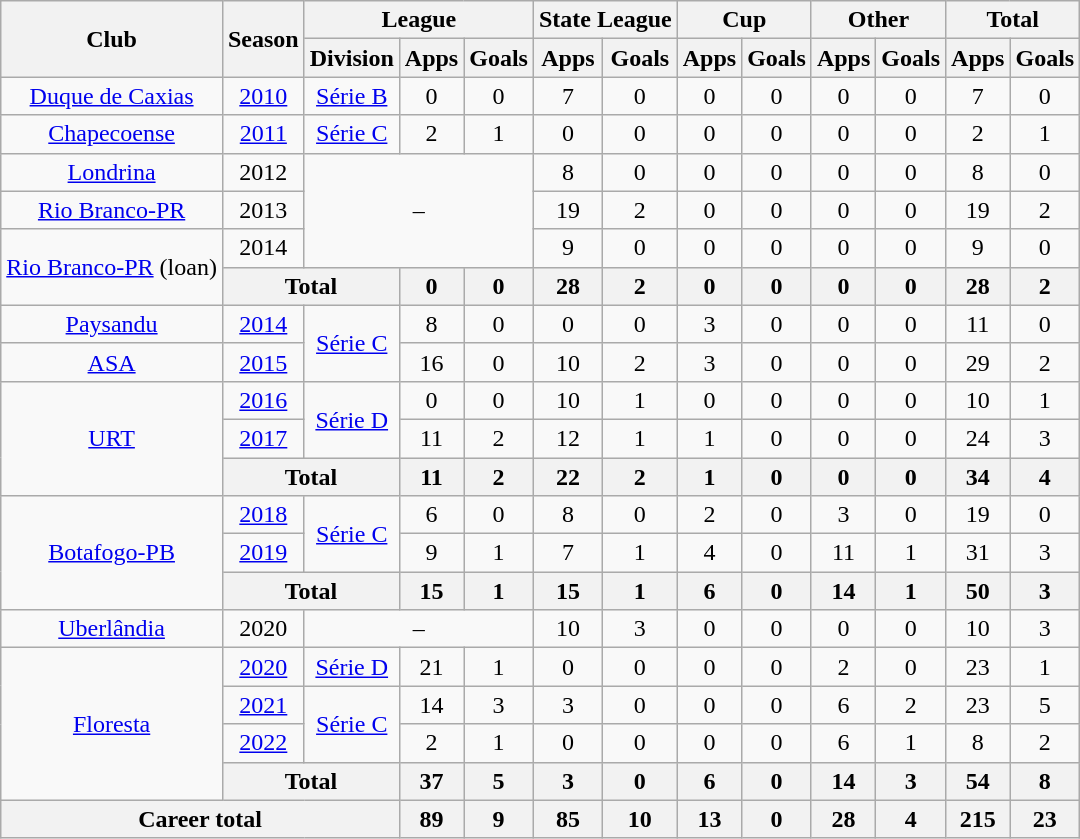<table class="wikitable" style="text-align: center">
<tr>
<th rowspan="2">Club</th>
<th rowspan="2">Season</th>
<th colspan="3">League</th>
<th colspan="2">State League</th>
<th colspan="2">Cup</th>
<th colspan="2">Other</th>
<th colspan="2">Total</th>
</tr>
<tr>
<th>Division</th>
<th>Apps</th>
<th>Goals</th>
<th>Apps</th>
<th>Goals</th>
<th>Apps</th>
<th>Goals</th>
<th>Apps</th>
<th>Goals</th>
<th>Apps</th>
<th>Goals</th>
</tr>
<tr>
<td><a href='#'>Duque de Caxias</a></td>
<td><a href='#'>2010</a></td>
<td><a href='#'>Série B</a></td>
<td>0</td>
<td>0</td>
<td>7</td>
<td>0</td>
<td>0</td>
<td>0</td>
<td>0</td>
<td>0</td>
<td>7</td>
<td>0</td>
</tr>
<tr>
<td><a href='#'>Chapecoense</a></td>
<td><a href='#'>2011</a></td>
<td><a href='#'>Série C</a></td>
<td>2</td>
<td>1</td>
<td>0</td>
<td>0</td>
<td>0</td>
<td>0</td>
<td>0</td>
<td>0</td>
<td>2</td>
<td>1</td>
</tr>
<tr>
<td><a href='#'>Londrina</a></td>
<td>2012</td>
<td colspan="3" rowspan="3">–</td>
<td>8</td>
<td>0</td>
<td>0</td>
<td>0</td>
<td>0</td>
<td>0</td>
<td>8</td>
<td>0</td>
</tr>
<tr>
<td><a href='#'>Rio Branco-PR</a></td>
<td>2013</td>
<td>19</td>
<td>2</td>
<td>0</td>
<td>0</td>
<td>0</td>
<td>0</td>
<td>19</td>
<td>2</td>
</tr>
<tr>
<td rowspan="2"><a href='#'>Rio Branco-PR</a> (loan)</td>
<td>2014</td>
<td>9</td>
<td>0</td>
<td>0</td>
<td>0</td>
<td>0</td>
<td>0</td>
<td>9</td>
<td>0</td>
</tr>
<tr>
<th colspan="2"><strong>Total</strong></th>
<th>0</th>
<th>0</th>
<th>28</th>
<th>2</th>
<th>0</th>
<th>0</th>
<th>0</th>
<th>0</th>
<th>28</th>
<th>2</th>
</tr>
<tr>
<td><a href='#'>Paysandu</a></td>
<td><a href='#'>2014</a></td>
<td rowspan="2"><a href='#'>Série C</a></td>
<td>8</td>
<td>0</td>
<td>0</td>
<td>0</td>
<td>3</td>
<td>0</td>
<td>0</td>
<td>0</td>
<td>11</td>
<td>0</td>
</tr>
<tr>
<td><a href='#'>ASA</a></td>
<td><a href='#'>2015</a></td>
<td>16</td>
<td>0</td>
<td>10</td>
<td>2</td>
<td>3</td>
<td>0</td>
<td>0</td>
<td>0</td>
<td>29</td>
<td>2</td>
</tr>
<tr>
<td rowspan="3"><a href='#'>URT</a></td>
<td><a href='#'>2016</a></td>
<td rowspan="2"><a href='#'>Série D</a></td>
<td>0</td>
<td>0</td>
<td>10</td>
<td>1</td>
<td>0</td>
<td>0</td>
<td>0</td>
<td>0</td>
<td>10</td>
<td>1</td>
</tr>
<tr>
<td><a href='#'>2017</a></td>
<td>11</td>
<td>2</td>
<td>12</td>
<td>1</td>
<td>1</td>
<td>0</td>
<td>0</td>
<td>0</td>
<td>24</td>
<td>3</td>
</tr>
<tr>
<th colspan="2"><strong>Total</strong></th>
<th>11</th>
<th>2</th>
<th>22</th>
<th>2</th>
<th>1</th>
<th>0</th>
<th>0</th>
<th>0</th>
<th>34</th>
<th>4</th>
</tr>
<tr>
<td rowspan="3"><a href='#'>Botafogo-PB</a></td>
<td><a href='#'>2018</a></td>
<td rowspan="2"><a href='#'>Série C</a></td>
<td>6</td>
<td>0</td>
<td>8</td>
<td>0</td>
<td>2</td>
<td>0</td>
<td>3</td>
<td>0</td>
<td>19</td>
<td>0</td>
</tr>
<tr>
<td><a href='#'>2019</a></td>
<td>9</td>
<td>1</td>
<td>7</td>
<td>1</td>
<td>4</td>
<td>0</td>
<td>11</td>
<td>1</td>
<td>31</td>
<td>3</td>
</tr>
<tr>
<th colspan="2"><strong>Total</strong></th>
<th>15</th>
<th>1</th>
<th>15</th>
<th>1</th>
<th>6</th>
<th>0</th>
<th>14</th>
<th>1</th>
<th>50</th>
<th>3</th>
</tr>
<tr>
<td><a href='#'>Uberlândia</a></td>
<td>2020</td>
<td colspan="3">–</td>
<td>10</td>
<td>3</td>
<td>0</td>
<td>0</td>
<td>0</td>
<td>0</td>
<td>10</td>
<td>3</td>
</tr>
<tr>
<td rowspan="4"><a href='#'>Floresta</a></td>
<td><a href='#'>2020</a></td>
<td><a href='#'>Série D</a></td>
<td>21</td>
<td>1</td>
<td>0</td>
<td>0</td>
<td>0</td>
<td>0</td>
<td>2</td>
<td>0</td>
<td>23</td>
<td>1</td>
</tr>
<tr>
<td><a href='#'>2021</a></td>
<td rowspan="2"><a href='#'>Série C</a></td>
<td>14</td>
<td>3</td>
<td>3</td>
<td>0</td>
<td>0</td>
<td>0</td>
<td>6</td>
<td>2</td>
<td>23</td>
<td>5</td>
</tr>
<tr>
<td><a href='#'>2022</a></td>
<td>2</td>
<td>1</td>
<td>0</td>
<td>0</td>
<td>0</td>
<td>0</td>
<td>6</td>
<td>1</td>
<td>8</td>
<td>2</td>
</tr>
<tr>
<th colspan="2"><strong>Total</strong></th>
<th>37</th>
<th>5</th>
<th>3</th>
<th>0</th>
<th>6</th>
<th>0</th>
<th>14</th>
<th>3</th>
<th>54</th>
<th>8</th>
</tr>
<tr>
<th colspan="3"><strong>Career total</strong></th>
<th>89</th>
<th>9</th>
<th>85</th>
<th>10</th>
<th>13</th>
<th>0</th>
<th>28</th>
<th>4</th>
<th>215</th>
<th>23</th>
</tr>
</table>
